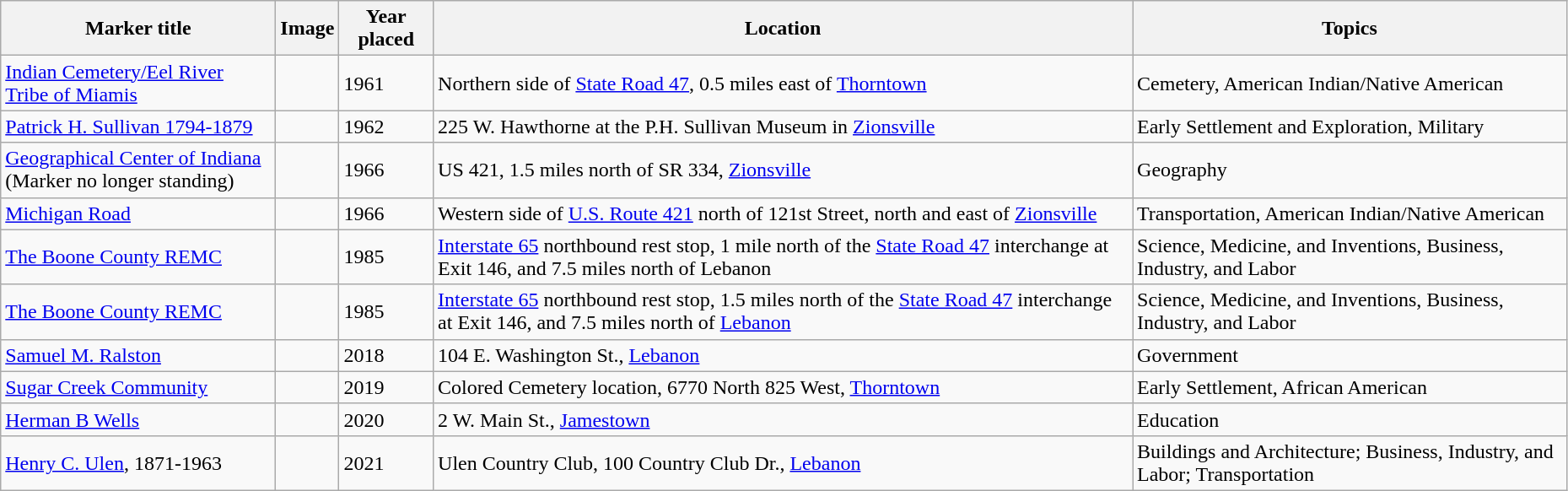<table class="wikitable sortable" style="width:98%">
<tr>
<th>Marker title</th>
<th class="unsortable">Image</th>
<th>Year placed</th>
<th>Location</th>
<th>Topics</th>
</tr>
<tr ->
<td><a href='#'>Indian Cemetery/Eel River Tribe of Miamis</a></td>
<td></td>
<td>1961</td>
<td>Northern side of <a href='#'>State Road 47</a>, 0.5 miles east of <a href='#'>Thorntown</a><br><small></small></td>
<td>Cemetery, American Indian/Native American</td>
</tr>
<tr ->
<td><a href='#'>Patrick H. Sullivan 1794-1879</a></td>
<td></td>
<td>1962</td>
<td>225 W. Hawthorne at the P.H. Sullivan Museum in <a href='#'>Zionsville</a><br><small></small></td>
<td>Early Settlement and Exploration, Military</td>
</tr>
<tr ->
<td><a href='#'>Geographical Center of Indiana</a><br>(Marker no longer standing)</td>
<td></td>
<td>1966</td>
<td>US 421, 1.5 miles north of SR 334, <a href='#'>Zionsville</a></td>
<td>Geography</td>
</tr>
<tr ->
<td><a href='#'>Michigan Road</a></td>
<td></td>
<td>1966</td>
<td>Western side of <a href='#'>U.S. Route 421</a> north of 121st Street, north and east of <a href='#'>Zionsville</a><br><small></small></td>
<td>Transportation, American Indian/Native American</td>
</tr>
<tr ->
<td><a href='#'>The Boone County REMC</a></td>
<td></td>
<td>1985</td>
<td><a href='#'>Interstate 65</a> northbound rest stop, 1 mile north of the <a href='#'>State Road 47</a> interchange at Exit 146, and 7.5 miles north of Lebanon<br><small></small></td>
<td>Science, Medicine, and Inventions, Business, Industry, and Labor</td>
</tr>
<tr ->
<td><a href='#'>The Boone County REMC</a></td>
<td></td>
<td>1985</td>
<td><a href='#'>Interstate 65</a> northbound rest stop, 1.5 miles north of the <a href='#'>State Road 47</a> interchange at Exit 146, and 7.5 miles north of <a href='#'>Lebanon</a><br><small></small></td>
<td>Science, Medicine, and Inventions, Business, Industry, and Labor</td>
</tr>
<tr>
<td><a href='#'>Samuel M. Ralston</a></td>
<td></td>
<td>2018</td>
<td>104 E. Washington St., <a href='#'>Lebanon</a><br><small></small></td>
<td>Government</td>
</tr>
<tr>
<td><a href='#'>Sugar Creek Community</a></td>
<td></td>
<td>2019</td>
<td>Colored Cemetery location, 6770 North 825 West, <a href='#'>Thorntown</a><br><small></small></td>
<td>Early Settlement, African American</td>
</tr>
<tr>
<td><a href='#'>Herman B Wells</a></td>
<td></td>
<td>2020</td>
<td>2 W. Main St., <a href='#'>Jamestown</a><br><small></small></td>
<td>Education</td>
</tr>
<tr>
<td><a href='#'>Henry C. Ulen</a>, 1871-1963</td>
<td></td>
<td>2021</td>
<td>Ulen Country Club, 100 Country Club Dr., <a href='#'>Lebanon</a><br><small></small></td>
<td>Buildings and Architecture; Business, Industry, and Labor; Transportation</td>
</tr>
</table>
